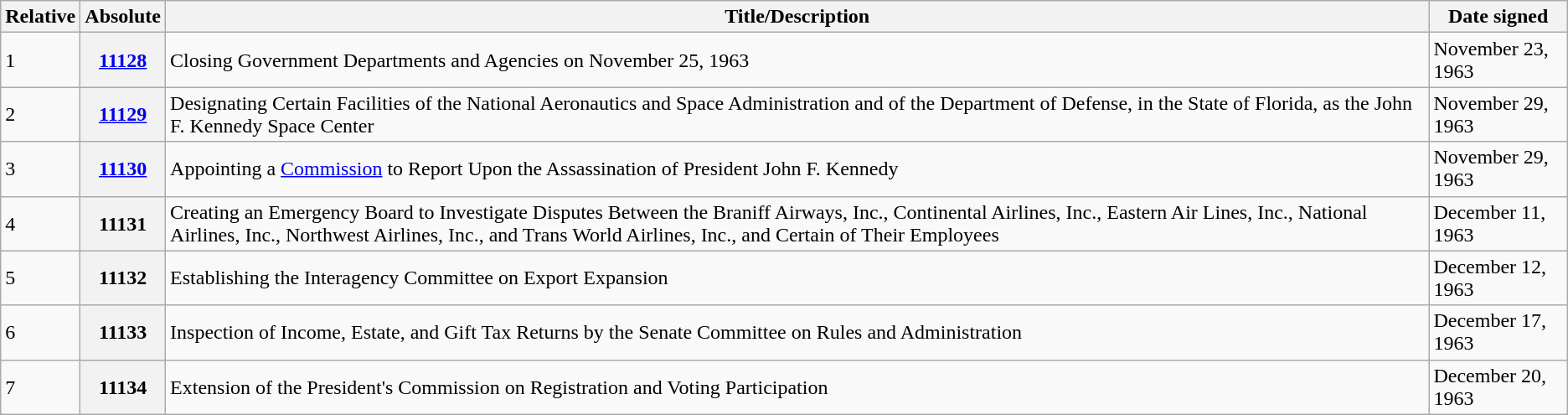<table class="wikitable">
<tr>
<th>Relative </th>
<th>Absolute </th>
<th>Title/Description</th>
<th>Date signed</th>
</tr>
<tr>
<td>1</td>
<th><a href='#'>11128</a></th>
<td>Closing Government Departments and Agencies on November 25, 1963</td>
<td>November 23, 1963</td>
</tr>
<tr>
<td>2</td>
<th><a href='#'>11129</a></th>
<td>Designating Certain Facilities of the National Aeronautics and Space Administration and of the Department of Defense, in the State of Florida, as the John F. Kennedy Space Center</td>
<td>November 29, 1963</td>
</tr>
<tr>
<td>3</td>
<th><a href='#'>11130</a></th>
<td>Appointing a <a href='#'>Commission</a> to Report Upon the Assassination of President John F. Kennedy</td>
<td>November 29, 1963</td>
</tr>
<tr>
<td>4</td>
<th>11131</th>
<td>Creating an Emergency Board to Investigate Disputes Between the Braniff Airways, Inc., Continental Airlines, Inc., Eastern Air Lines, Inc., National Airlines, Inc., Northwest Airlines, Inc., and Trans World Airlines, Inc., and Certain of Their Employees</td>
<td>December 11, 1963</td>
</tr>
<tr>
<td>5</td>
<th>11132</th>
<td>Establishing the Interagency Committee on Export Expansion</td>
<td>December 12, 1963</td>
</tr>
<tr>
<td>6</td>
<th>11133</th>
<td>Inspection of Income, Estate, and Gift Tax Returns by the Senate Committee on Rules and Administration</td>
<td>December 17, 1963</td>
</tr>
<tr>
<td>7</td>
<th>11134</th>
<td>Extension of the President's Commission on Registration and Voting Participation</td>
<td>December 20, 1963</td>
</tr>
</table>
